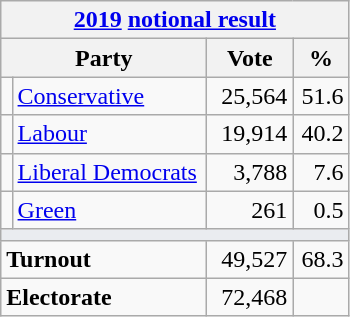<table class="wikitable">
<tr>
<th colspan="4"><a href='#'>2019</a> <a href='#'>notional result</a></th>
</tr>
<tr>
<th bgcolor="#DDDDFF" width="130px" colspan="2">Party</th>
<th bgcolor="#DDDDFF" width="50px">Vote</th>
<th bgcolor="#DDDDFF" width="30px">%</th>
</tr>
<tr>
<td></td>
<td><a href='#'>Conservative</a></td>
<td align=right>25,564</td>
<td align=right>51.6</td>
</tr>
<tr>
<td></td>
<td><a href='#'>Labour</a></td>
<td align=right>19,914</td>
<td align=right>40.2</td>
</tr>
<tr>
<td></td>
<td><a href='#'>Liberal Democrats</a></td>
<td align=right>3,788</td>
<td align=right>7.6</td>
</tr>
<tr>
<td></td>
<td><a href='#'>Green</a></td>
<td align=right>261</td>
<td align=right>0.5</td>
</tr>
<tr>
<td colspan="4" bgcolor="#EAECF0"></td>
</tr>
<tr>
<td colspan="2"><strong>Turnout</strong></td>
<td align=right>49,527</td>
<td align=right>68.3</td>
</tr>
<tr>
<td colspan="2"><strong>Electorate</strong></td>
<td align=right>72,468</td>
</tr>
</table>
